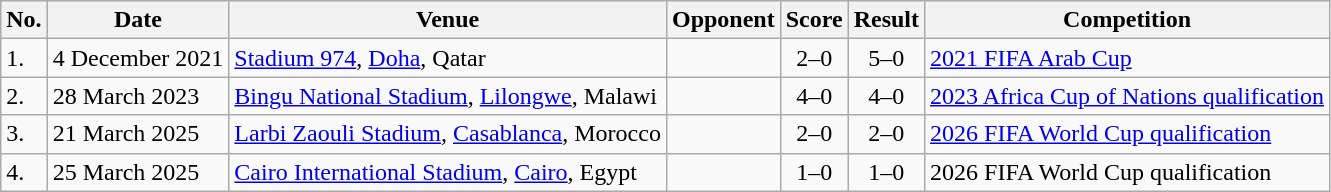<table class="wikitable">
<tr>
<th>No.</th>
<th>Date</th>
<th>Venue</th>
<th>Opponent</th>
<th>Score</th>
<th>Result</th>
<th>Competition</th>
</tr>
<tr>
<td>1.</td>
<td>4 December 2021</td>
<td><a href='#'>Stadium 974</a>, <a href='#'>Doha</a>, Qatar</td>
<td></td>
<td align=center>2–0</td>
<td align=center>5–0</td>
<td><a href='#'>2021 FIFA Arab Cup</a></td>
</tr>
<tr>
<td>2.</td>
<td>28 March 2023</td>
<td><a href='#'>Bingu National Stadium</a>, <a href='#'>Lilongwe</a>, Malawi</td>
<td></td>
<td align=center>4–0</td>
<td align=center>4–0</td>
<td><a href='#'>2023 Africa Cup of Nations qualification</a></td>
</tr>
<tr>
<td>3.</td>
<td>21 March 2025</td>
<td><a href='#'>Larbi Zaouli Stadium</a>, <a href='#'>Casablanca</a>, Morocco</td>
<td></td>
<td align=center>2–0</td>
<td align=center>2–0</td>
<td><a href='#'>2026 FIFA World Cup qualification</a></td>
</tr>
<tr>
<td>4.</td>
<td>25 March 2025</td>
<td><a href='#'>Cairo International Stadium</a>, <a href='#'>Cairo</a>, Egypt</td>
<td></td>
<td align=center>1–0</td>
<td align=center>1–0</td>
<td>2026 FIFA World Cup qualification</td>
</tr>
</table>
